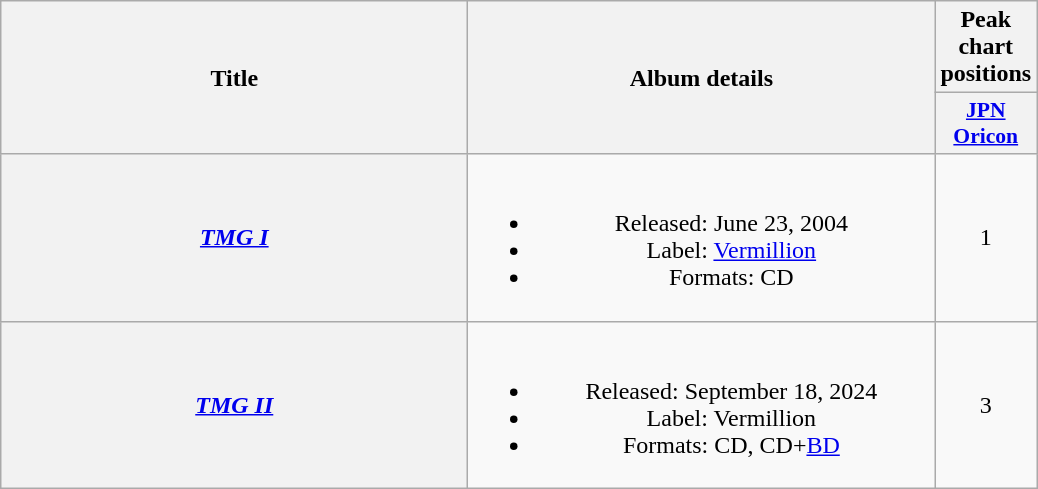<table class="wikitable plainrowheaders" style="text-align:center;">
<tr>
<th scope="col" rowspan="2" style="width:19em;">Title</th>
<th scope="col" rowspan="2" style="width:19em;">Album details</th>
<th scope="col" colspan="1">Peak<br>chart<br>positions</th>
</tr>
<tr>
<th scope="col" style="width:2.9em;font-size:90%;"><a href='#'>JPN<br>Oricon</a><br></th>
</tr>
<tr>
<th scope="row"><em><a href='#'>TMG I</a></em></th>
<td><br><ul><li>Released: June 23, 2004</li><li>Label: <a href='#'>Vermillion</a></li><li>Formats: CD</li></ul></td>
<td>1</td>
</tr>
<tr>
<th scope="row"><em><a href='#'>TMG II</a></em></th>
<td><br><ul><li>Released: September 18, 2024</li><li>Label: Vermillion</li><li>Formats: CD, CD+<a href='#'>BD</a></li></ul></td>
<td>3</td>
</tr>
</table>
